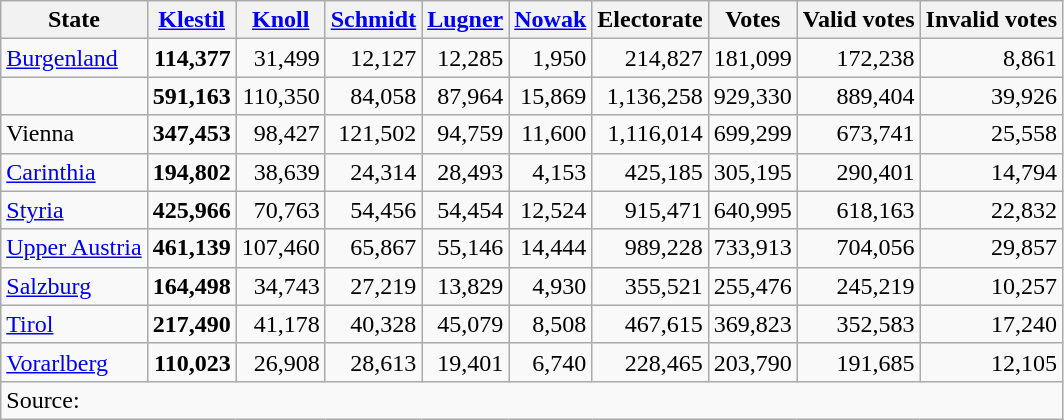<table class="wikitable sortable" style=text-align:right>
<tr>
<th align=left>State</th>
<th align=left><a href='#'>Klestil</a></th>
<th align=left><a href='#'>Knoll</a></th>
<th align=left><a href='#'>Schmidt</a></th>
<th align=left><a href='#'>Lugner</a></th>
<th align=left><a href='#'>Nowak</a></th>
<th align=left>Electorate</th>
<th align=left>Votes</th>
<th align=left>Valid votes</th>
<th align=left>Invalid votes</th>
</tr>
<tr>
<td align=left><a href='#'>Burgenland</a></td>
<td><strong>114,377</strong></td>
<td>31,499</td>
<td>12,127</td>
<td>12,285</td>
<td>1,950</td>
<td>214,827</td>
<td>181,099</td>
<td>172,238</td>
<td>8,861</td>
</tr>
<tr>
<td align=left></td>
<td><strong>591,163</strong></td>
<td>110,350</td>
<td>84,058</td>
<td>87,964</td>
<td>15,869</td>
<td>1,136,258</td>
<td>929,330</td>
<td>889,404</td>
<td>39,926</td>
</tr>
<tr>
<td align=left>Vienna</td>
<td><strong>347,453</strong></td>
<td>98,427</td>
<td>121,502</td>
<td>94,759</td>
<td>11,600</td>
<td>1,116,014</td>
<td>699,299</td>
<td>673,741</td>
<td>25,558</td>
</tr>
<tr>
<td align=left><a href='#'>Carinthia</a></td>
<td><strong>194,802</strong></td>
<td>38,639</td>
<td>24,314</td>
<td>28,493</td>
<td>4,153</td>
<td>425,185</td>
<td>305,195</td>
<td>290,401</td>
<td>14,794</td>
</tr>
<tr>
<td align=left><a href='#'>Styria</a></td>
<td><strong>425,966</strong></td>
<td>70,763</td>
<td>54,456</td>
<td>54,454</td>
<td>12,524</td>
<td>915,471</td>
<td>640,995</td>
<td>618,163</td>
<td>22,832</td>
</tr>
<tr>
<td align=left><a href='#'>Upper Austria</a></td>
<td><strong>461,139</strong></td>
<td>107,460</td>
<td>65,867</td>
<td>55,146</td>
<td>14,444</td>
<td>989,228</td>
<td>733,913</td>
<td>704,056</td>
<td>29,857</td>
</tr>
<tr>
<td align=left><a href='#'>Salzburg</a></td>
<td><strong>164,498</strong></td>
<td>34,743</td>
<td>27,219</td>
<td>13,829</td>
<td>4,930</td>
<td>355,521</td>
<td>255,476</td>
<td>245,219</td>
<td>10,257</td>
</tr>
<tr>
<td align=left><a href='#'>Tirol</a></td>
<td><strong>217,490</strong></td>
<td>41,178</td>
<td>40,328</td>
<td>45,079</td>
<td>8,508</td>
<td>467,615</td>
<td>369,823</td>
<td>352,583</td>
<td>17,240</td>
</tr>
<tr>
<td align=left><a href='#'>Vorarlberg</a></td>
<td><strong>110,023</strong></td>
<td>26,908</td>
<td>28,613</td>
<td>19,401</td>
<td>6,740</td>
<td>228,465</td>
<td>203,790</td>
<td>191,685</td>
<td>12,105</td>
</tr>
<tr>
<td colspan=10 align=left>Source:  </td>
</tr>
</table>
